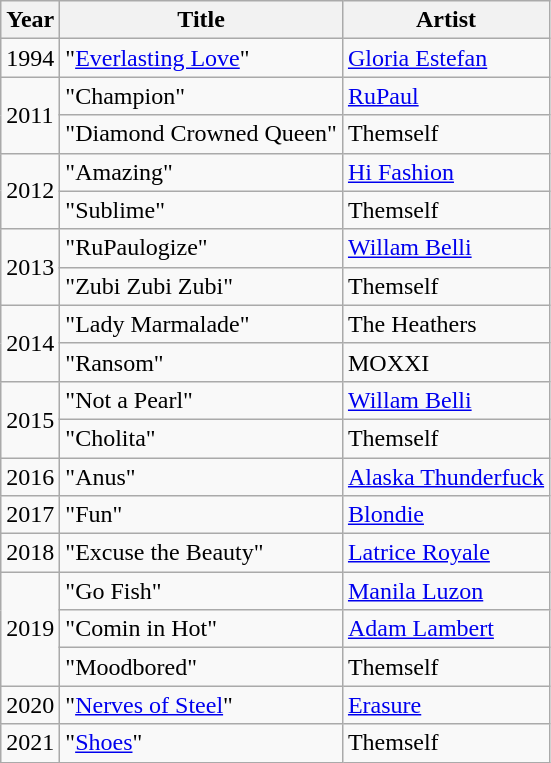<table class="wikitable">
<tr>
<th>Year</th>
<th>Title</th>
<th>Artist</th>
</tr>
<tr>
<td>1994</td>
<td>"<a href='#'>Everlasting Love</a>"</td>
<td><a href='#'>Gloria Estefan</a></td>
</tr>
<tr>
<td rowspan="2">2011</td>
<td>"Champion"</td>
<td><a href='#'>RuPaul</a></td>
</tr>
<tr>
<td>"Diamond Crowned Queen"</td>
<td>Themself</td>
</tr>
<tr>
<td rowspan="2">2012</td>
<td>"Amazing"</td>
<td><a href='#'>Hi Fashion</a></td>
</tr>
<tr>
<td>"Sublime"</td>
<td>Themself</td>
</tr>
<tr>
<td rowspan="2">2013</td>
<td>"RuPaulogize"</td>
<td><a href='#'>Willam Belli</a></td>
</tr>
<tr>
<td>"Zubi Zubi Zubi"</td>
<td>Themself</td>
</tr>
<tr>
<td rowspan="2">2014</td>
<td>"Lady Marmalade"</td>
<td>The Heathers</td>
</tr>
<tr>
<td>"Ransom"</td>
<td>MOXXI</td>
</tr>
<tr>
<td rowspan="2">2015</td>
<td>"Not a Pearl"</td>
<td><a href='#'>Willam Belli</a></td>
</tr>
<tr>
<td>"Cholita"</td>
<td>Themself</td>
</tr>
<tr>
<td>2016</td>
<td>"Anus"</td>
<td><a href='#'>Alaska Thunderfuck</a></td>
</tr>
<tr>
<td>2017</td>
<td>"Fun"</td>
<td><a href='#'>Blondie</a></td>
</tr>
<tr>
<td>2018</td>
<td>"Excuse the Beauty"</td>
<td><a href='#'>Latrice Royale</a></td>
</tr>
<tr>
<td rowspan="3">2019</td>
<td>"Go Fish"</td>
<td><a href='#'>Manila Luzon</a></td>
</tr>
<tr>
<td>"Comin in Hot"</td>
<td><a href='#'>Adam Lambert</a></td>
</tr>
<tr>
<td>"Moodbored"</td>
<td>Themself</td>
</tr>
<tr>
<td>2020</td>
<td>"<a href='#'>Nerves of Steel</a>"</td>
<td><a href='#'>Erasure</a></td>
</tr>
<tr>
<td>2021</td>
<td>"<a href='#'>Shoes</a>"</td>
<td>Themself</td>
</tr>
</table>
